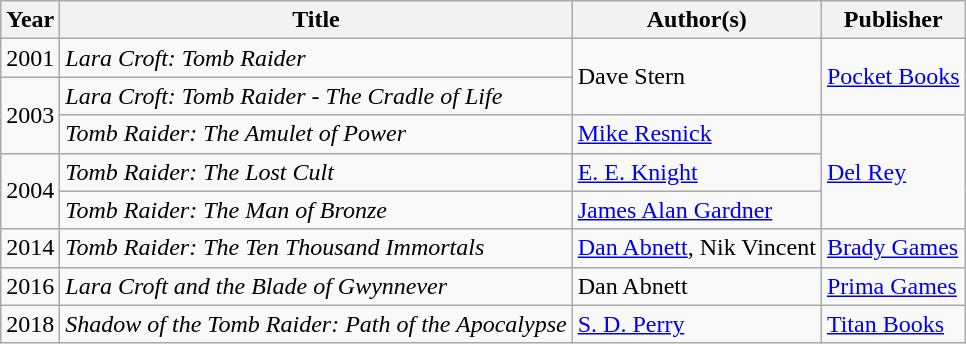<table class="wikitable sortable">
<tr>
<th>Year</th>
<th>Title</th>
<th>Author(s)</th>
<th>Publisher</th>
</tr>
<tr>
<td style="text-align:center;">2001</td>
<td><em>Lara Croft: Tomb Raider</em></td>
<td rowspan="2">Dave Stern</td>
<td rowspan="2"><a href='#'>Pocket Books</a></td>
</tr>
<tr>
<td rowspan="2" style="text-align:center;">2003</td>
<td><em>Lara Croft: Tomb Raider - The Cradle of Life</em></td>
</tr>
<tr>
<td><em>Tomb Raider: The Amulet of Power</em></td>
<td><a href='#'>Mike Resnick</a></td>
<td rowspan="3"><a href='#'>Del Rey</a></td>
</tr>
<tr>
<td rowspan="2" style="text-align:center;">2004</td>
<td><em>Tomb Raider: The Lost Cult</em></td>
<td><a href='#'>E. E. Knight</a></td>
</tr>
<tr>
<td><em>Tomb Raider: The Man of Bronze</em></td>
<td><a href='#'>James Alan Gardner</a></td>
</tr>
<tr>
<td style="text-align:center;">2014</td>
<td><em>Tomb Raider: The Ten Thousand Immortals</em></td>
<td><a href='#'>Dan Abnett</a>, Nik Vincent</td>
<td><a href='#'>Brady Games</a></td>
</tr>
<tr>
<td style="text-align:center;">2016</td>
<td><em>Lara Croft and the Blade of Gwynnever</em></td>
<td>Dan Abnett</td>
<td><a href='#'>Prima Games</a></td>
</tr>
<tr>
<td style="text-align:center;">2018</td>
<td><em>Shadow of the Tomb Raider: Path of the Apocalypse</em></td>
<td><a href='#'>S. D. Perry</a></td>
<td><a href='#'>Titan Books</a></td>
</tr>
</table>
